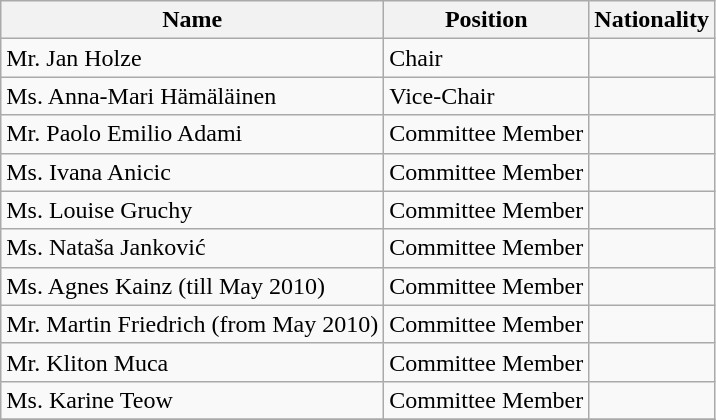<table class="wikitable">
<tr>
<th>Name</th>
<th>Position</th>
<th>Nationality</th>
</tr>
<tr>
<td>Mr. Jan Holze</td>
<td>Chair</td>
<td></td>
</tr>
<tr>
<td>Ms. Anna-Mari Hämäläinen</td>
<td>Vice-Chair</td>
<td></td>
</tr>
<tr>
<td>Mr. Paolo Emilio Adami</td>
<td>Committee Member</td>
<td></td>
</tr>
<tr>
<td>Ms. Ivana  Anicic</td>
<td>Committee Member</td>
<td></td>
</tr>
<tr>
<td>Ms. Louise  Gruchy</td>
<td>Committee Member</td>
<td></td>
</tr>
<tr>
<td>Ms. Nataša Janković</td>
<td>Committee Member</td>
<td></td>
</tr>
<tr>
<td>Ms. Agnes Kainz (till May 2010)</td>
<td>Committee Member</td>
<td></td>
</tr>
<tr>
<td>Mr. Martin Friedrich (from May 2010)</td>
<td>Committee Member</td>
<td></td>
</tr>
<tr>
<td>Mr. Kliton Muca</td>
<td>Committee Member</td>
<td></td>
</tr>
<tr>
<td>Ms. Karine Teow</td>
<td>Committee Member</td>
<td></td>
</tr>
<tr>
</tr>
</table>
